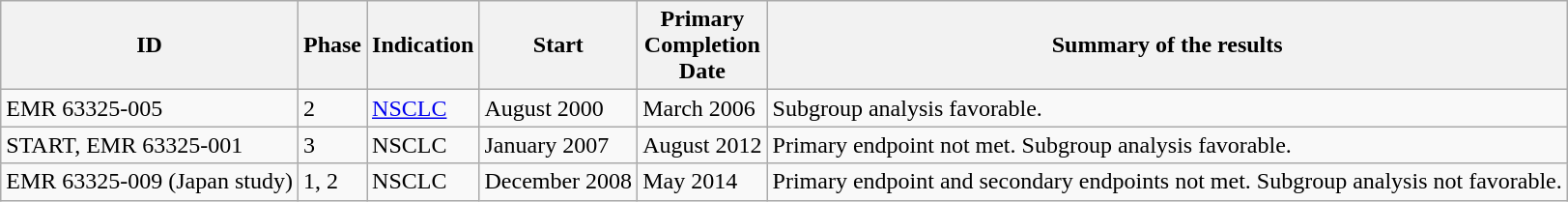<table class="wikitable">
<tr>
<th>ID</th>
<th>Phase</th>
<th>Indication</th>
<th>Start</th>
<th>Primary <br>Completion <br>Date</th>
<th>Summary of the results</th>
</tr>
<tr>
<td>EMR 63325-005</td>
<td>2</td>
<td><a href='#'>NSCLC</a></td>
<td>August 2000</td>
<td>March 2006</td>
<td>Subgroup analysis favorable.</td>
</tr>
<tr>
<td>START, EMR 63325-001</td>
<td>3</td>
<td>NSCLC</td>
<td>January 2007</td>
<td>August 2012</td>
<td>Primary endpoint not met. Subgroup analysis favorable.</td>
</tr>
<tr>
<td>EMR 63325-009 (Japan study)</td>
<td>1, 2</td>
<td>NSCLC</td>
<td>December 2008</td>
<td>May 2014</td>
<td>Primary endpoint and secondary endpoints not met. Subgroup analysis not favorable.</td>
</tr>
</table>
